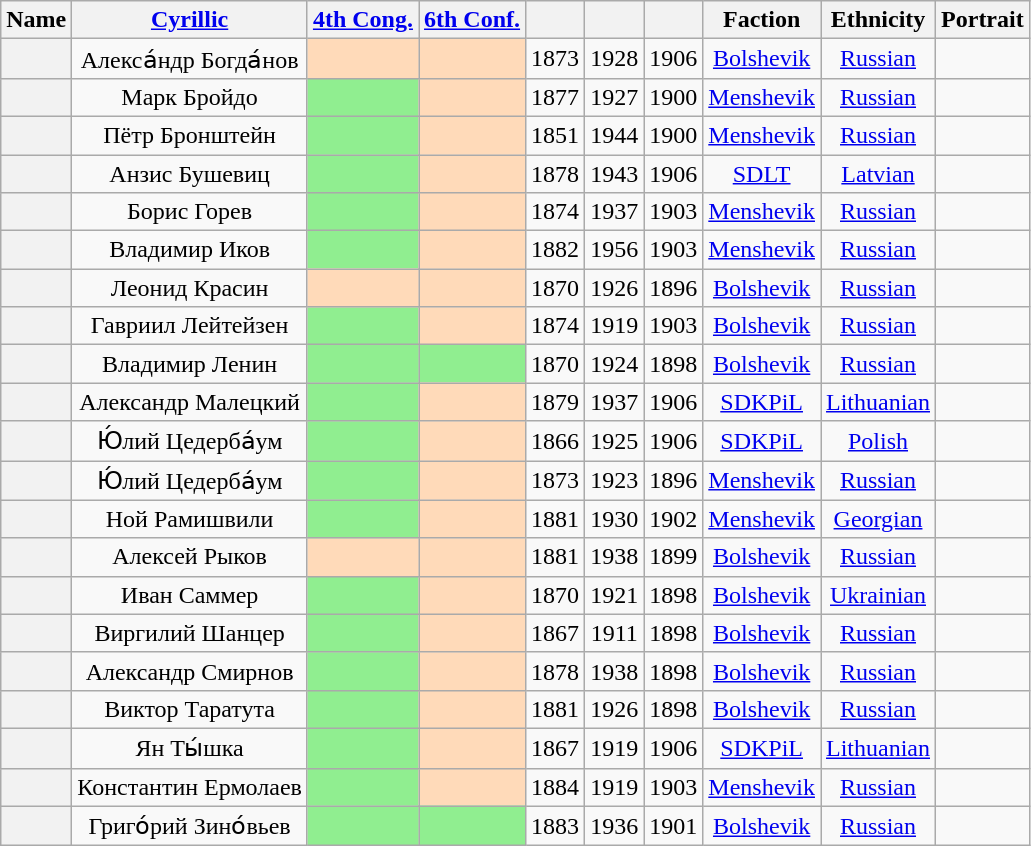<table class="wikitable sortable" style=text-align:center>
<tr>
<th scope="col">Name</th>
<th scope="col" class="unsortable"><a href='#'>Cyrillic</a></th>
<th scope="col"><a href='#'>4th Cong.</a></th>
<th scope="col"><a href='#'>6th Conf.</a></th>
<th scope="col"></th>
<th scope="col"></th>
<th scope="col"></th>
<th scope="col">Faction</th>
<th scope="col">Ethnicity</th>
<th scope="col" class="unsortable">Portrait</th>
</tr>
<tr>
<th align="center" scope="row" style="font-weight:normal;"></th>
<td>Алекса́ндр Богда́нов</td>
<td bgcolor = PeachPuff></td>
<td bgcolor = PeachPuff></td>
<td>1873</td>
<td>1928</td>
<td>1906</td>
<td><a href='#'>Bolshevik</a></td>
<td><a href='#'>Russian</a></td>
<td></td>
</tr>
<tr>
<th align="center" scope="row" style="font-weight:normal;"></th>
<td>Марк Бройдо</td>
<td bgcolor = LightGreen></td>
<td bgcolor = PeachPuff></td>
<td>1877</td>
<td>1927</td>
<td>1900</td>
<td><a href='#'>Menshevik</a></td>
<td><a href='#'>Russian</a></td>
<td></td>
</tr>
<tr>
<th align="center" scope="row" style="font-weight:normal;"></th>
<td>Пётр Бронштейн</td>
<td bgcolor = LightGreen></td>
<td bgcolor = PeachPuff></td>
<td>1851</td>
<td>1944</td>
<td>1900</td>
<td><a href='#'>Menshevik</a></td>
<td><a href='#'>Russian</a></td>
<td></td>
</tr>
<tr>
<th align="center" scope="row" style="font-weight:normal;"></th>
<td>Анзис Бушевиц</td>
<td bgcolor = LightGreen></td>
<td bgcolor = PeachPuff></td>
<td>1878</td>
<td>1943</td>
<td>1906</td>
<td><a href='#'>SDLT</a></td>
<td><a href='#'>Latvian</a></td>
<td></td>
</tr>
<tr>
<th align="center" scope="row" style="font-weight:normal;"></th>
<td>Борис Горев</td>
<td bgcolor = LightGreen></td>
<td bgcolor = PeachPuff></td>
<td>1874</td>
<td>1937</td>
<td>1903</td>
<td><a href='#'>Menshevik</a></td>
<td><a href='#'>Russian</a></td>
<td></td>
</tr>
<tr>
<th align="center" scope="row" style="font-weight:normal;"></th>
<td>Владимир Иков</td>
<td bgcolor = LightGreen></td>
<td bgcolor = PeachPuff></td>
<td>1882</td>
<td>1956</td>
<td>1903</td>
<td><a href='#'>Menshevik</a></td>
<td><a href='#'>Russian</a></td>
<td></td>
</tr>
<tr>
<th align="center" scope="row" style="font-weight:normal;"></th>
<td>Леонид Красин</td>
<td bgcolor = PeachPuff></td>
<td bgcolor = PeachPuff></td>
<td>1870</td>
<td>1926</td>
<td>1896</td>
<td><a href='#'>Bolshevik</a></td>
<td><a href='#'>Russian</a></td>
<td></td>
</tr>
<tr>
<th align="center" scope="row" style="font-weight:normal;"></th>
<td>Гавриил Лейтейзен</td>
<td bgcolor = LightGreen></td>
<td bgcolor = PeachPuff></td>
<td>1874</td>
<td>1919</td>
<td>1903</td>
<td><a href='#'>Bolshevik</a></td>
<td><a href='#'>Russian</a></td>
<td></td>
</tr>
<tr>
<th align="center" scope="row" style="font-weight:normal;"></th>
<td>Владимир Ленин</td>
<td bgcolor = LightGreen></td>
<td bgcolor = LightGreen></td>
<td>1870</td>
<td>1924</td>
<td>1898</td>
<td><a href='#'>Bolshevik</a></td>
<td><a href='#'>Russian</a></td>
<td></td>
</tr>
<tr>
<th align="center" scope="row" style="font-weight:normal;"></th>
<td>Александр Малецкий</td>
<td bgcolor = LightGreen></td>
<td bgcolor = PeachPuff></td>
<td>1879</td>
<td>1937</td>
<td>1906</td>
<td><a href='#'>SDKPiL</a></td>
<td><a href='#'>Lithuanian</a></td>
<td></td>
</tr>
<tr>
<th align="center" scope="row" style="font-weight:normal;"></th>
<td>Ю́лий Цедерба́ум</td>
<td bgcolor = LightGreen></td>
<td bgcolor = PeachPuff></td>
<td>1866</td>
<td>1925</td>
<td>1906</td>
<td><a href='#'>SDKPiL</a></td>
<td><a href='#'>Polish</a></td>
<td></td>
</tr>
<tr>
<th align="center" scope="row" style="font-weight:normal;"></th>
<td>Ю́лий Цедерба́ум</td>
<td bgcolor = LightGreen></td>
<td bgcolor = PeachPuff></td>
<td>1873</td>
<td>1923</td>
<td>1896</td>
<td><a href='#'>Menshevik</a></td>
<td><a href='#'>Russian</a></td>
<td></td>
</tr>
<tr>
<th align="center" scope="row" style="font-weight:normal;"></th>
<td>Ной Рамишвили</td>
<td bgcolor = LightGreen></td>
<td bgcolor = PeachPuff></td>
<td>1881</td>
<td>1930</td>
<td>1902</td>
<td><a href='#'>Menshevik</a></td>
<td><a href='#'>Georgian</a></td>
<td></td>
</tr>
<tr>
<th align="center" scope="row" style="font-weight:normal;"></th>
<td>Алексей Рыков</td>
<td bgcolor = PeachPuff></td>
<td bgcolor = PeachPuff></td>
<td>1881</td>
<td>1938</td>
<td>1899</td>
<td><a href='#'>Bolshevik</a></td>
<td><a href='#'>Russian</a></td>
<td></td>
</tr>
<tr>
<th align="center" scope="row" style="font-weight:normal;"></th>
<td>Иван Саммер</td>
<td bgcolor = LightGreen></td>
<td bgcolor = PeachPuff></td>
<td>1870</td>
<td>1921</td>
<td>1898</td>
<td><a href='#'>Bolshevik</a></td>
<td><a href='#'>Ukrainian</a></td>
<td></td>
</tr>
<tr>
<th align="center" scope="row" style="font-weight:normal;"></th>
<td>Виргилий Шанцер</td>
<td bgcolor = LightGreen></td>
<td bgcolor = PeachPuff></td>
<td>1867</td>
<td>1911</td>
<td>1898</td>
<td><a href='#'>Bolshevik</a></td>
<td><a href='#'>Russian</a></td>
<td></td>
</tr>
<tr>
<th align="center" scope="row" style="font-weight:normal;"></th>
<td>Александр Смирнов</td>
<td bgcolor = LightGreen></td>
<td bgcolor = PeachPuff></td>
<td>1878</td>
<td>1938</td>
<td>1898</td>
<td><a href='#'>Bolshevik</a></td>
<td><a href='#'>Russian</a></td>
<td></td>
</tr>
<tr>
<th align="center" scope="row" style="font-weight:normal;"></th>
<td>Виктор Таратута</td>
<td bgcolor = LightGreen></td>
<td bgcolor = PeachPuff></td>
<td>1881</td>
<td>1926</td>
<td>1898</td>
<td><a href='#'>Bolshevik</a></td>
<td><a href='#'>Russian</a></td>
<td></td>
</tr>
<tr>
<th align="center" scope="row" style="font-weight:normal;"></th>
<td>Ян Ты́шка</td>
<td bgcolor = LightGreen></td>
<td bgcolor = PeachPuff></td>
<td>1867</td>
<td>1919</td>
<td>1906</td>
<td><a href='#'>SDKPiL</a></td>
<td><a href='#'>Lithuanian</a></td>
<td></td>
</tr>
<tr>
<th align="center" scope="row" style="font-weight:normal;"></th>
<td>Константин Ермолаев</td>
<td bgcolor = LightGreen></td>
<td bgcolor = PeachPuff></td>
<td>1884</td>
<td>1919</td>
<td>1903</td>
<td><a href='#'>Menshevik</a></td>
<td><a href='#'>Russian</a></td>
<td></td>
</tr>
<tr>
<th align="center" scope="row" style="font-weight:normal;"></th>
<td>Григо́рий Зино́вьев</td>
<td bgcolor = LightGreen></td>
<td bgcolor = LightGreen></td>
<td>1883</td>
<td>1936</td>
<td>1901</td>
<td><a href='#'>Bolshevik</a></td>
<td><a href='#'>Russian</a></td>
<td></td>
</tr>
</table>
